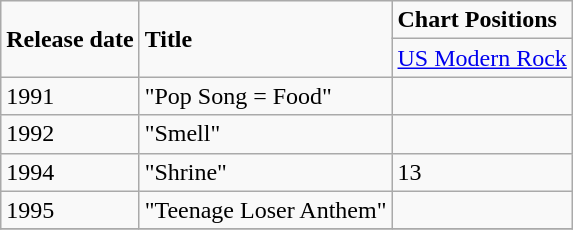<table class="wikitable">
<tr>
<td rowspan="2"><strong>Release date</strong></td>
<td rowspan="2"><strong>Title</strong></td>
<td colspan="2"><strong>Chart Positions</strong></td>
</tr>
<tr>
<td><a href='#'>US Modern Rock</a></td>
</tr>
<tr>
<td>1991</td>
<td>"Pop Song = Food"</td>
<td></td>
</tr>
<tr>
<td>1992</td>
<td>"Smell"</td>
<td></td>
</tr>
<tr>
<td>1994</td>
<td>"Shrine"</td>
<td>13</td>
</tr>
<tr>
<td>1995</td>
<td>"Teenage Loser Anthem"</td>
<td></td>
</tr>
<tr>
</tr>
</table>
